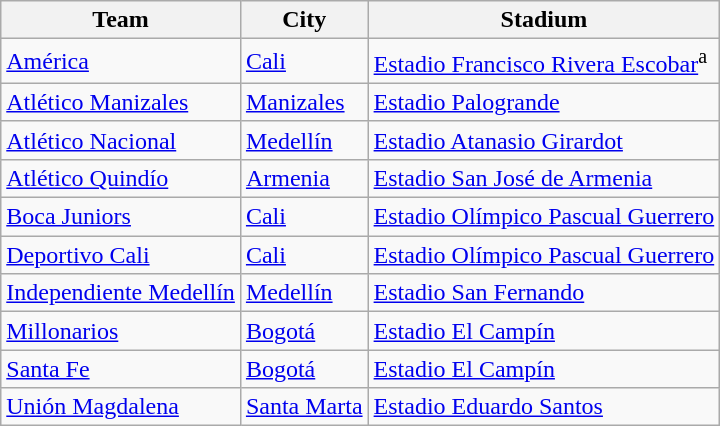<table class="wikitable sortable">
<tr>
<th>Team</th>
<th>City</th>
<th>Stadium</th>
</tr>
<tr>
<td><a href='#'>América</a></td>
<td><a href='#'>Cali</a></td>
<td><a href='#'>Estadio Francisco Rivera Escobar</a><sup>a</sup></td>
</tr>
<tr>
<td><a href='#'>Atlético Manizales</a></td>
<td><a href='#'>Manizales</a></td>
<td><a href='#'>Estadio Palogrande</a></td>
</tr>
<tr>
<td><a href='#'>Atlético Nacional</a></td>
<td><a href='#'>Medellín</a></td>
<td><a href='#'>Estadio Atanasio Girardot</a></td>
</tr>
<tr>
<td><a href='#'>Atlético Quindío</a></td>
<td><a href='#'>Armenia</a></td>
<td><a href='#'>Estadio San José de Armenia</a></td>
</tr>
<tr>
<td><a href='#'>Boca Juniors</a></td>
<td><a href='#'>Cali</a></td>
<td><a href='#'>Estadio Olímpico Pascual Guerrero</a></td>
</tr>
<tr>
<td><a href='#'>Deportivo Cali</a></td>
<td><a href='#'>Cali</a></td>
<td><a href='#'>Estadio Olímpico Pascual Guerrero</a></td>
</tr>
<tr>
<td><a href='#'>Independiente Medellín</a></td>
<td><a href='#'>Medellín</a></td>
<td><a href='#'>Estadio San Fernando</a></td>
</tr>
<tr>
<td><a href='#'>Millonarios</a></td>
<td><a href='#'>Bogotá</a></td>
<td><a href='#'>Estadio El Campín</a></td>
</tr>
<tr>
<td><a href='#'>Santa Fe</a></td>
<td><a href='#'>Bogotá</a></td>
<td><a href='#'>Estadio El Campín</a></td>
</tr>
<tr>
<td><a href='#'>Unión Magdalena</a></td>
<td><a href='#'>Santa Marta</a></td>
<td><a href='#'>Estadio Eduardo Santos</a></td>
</tr>
</table>
